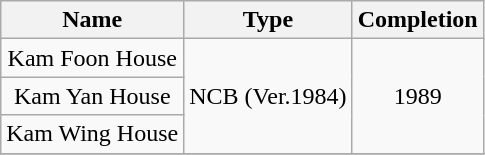<table class="wikitable" style="text-align: center">
<tr>
<th>Name</th>
<th>Type</th>
<th>Completion</th>
</tr>
<tr>
<td>Kam Foon House</td>
<td rowspan="3">NCB (Ver.1984)</td>
<td rowspan="3">1989</td>
</tr>
<tr>
<td>Kam Yan House</td>
</tr>
<tr>
<td>Kam Wing House</td>
</tr>
<tr>
</tr>
</table>
